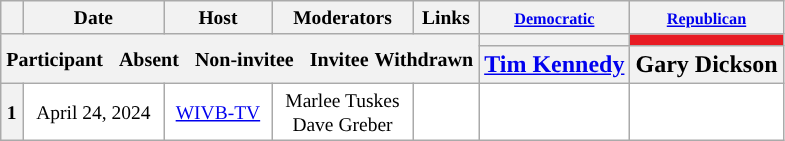<table class="wikitable mw-collapsible" style="text-align:center;">
<tr style="font-size:small;">
<th scope="col"></th>
<th scope="col">Date</th>
<th scope="col">Host</th>
<th scope="col">Moderators</th>
<th scope="col">Links</th>
<th scope="col"><small><a href='#'>Democratic</a></small></th>
<th scope="col"><small><a href='#'>Republican</a></small></th>
</tr>
<tr>
<th colspan="5" rowspan="2"> <small>Participant  </small> <small>Absent  </small> <small>Non-invitee  </small> <small>Invitee</small> <small> Withdrawn</small></th>
<th scope="col" style="background:"></th>
<th scope="col" style="background:#E81B23;"></th>
</tr>
<tr>
<th scope="col"><a href='#'>Tim Kennedy</a></th>
<th scope="col">Gary Dickson</th>
</tr>
<tr style="background:#FFFFFF;font-size:small;">
<th scope="row">1</th>
<td style="white-space:nowrap;">April 24, 2024</td>
<td style="white-space:nowrap;"><a href='#'>WIVB-TV</a></td>
<td style="white-space:nowrap;">Marlee Tuskes<br>Dave Greber</td>
<td style="white-space:nowrap;"></td>
<td></td>
<td></td>
</tr>
</table>
